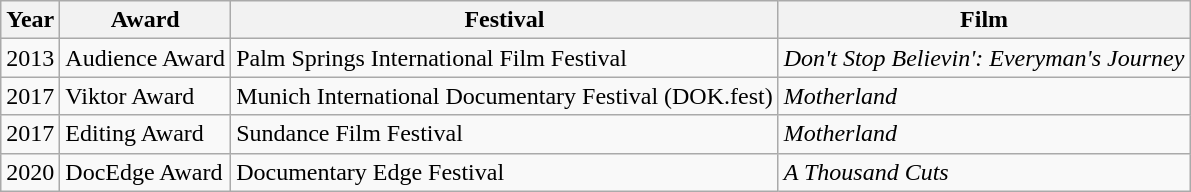<table class="wikitable sortable">
<tr>
<th>Year</th>
<th>Award</th>
<th>Festival</th>
<th>Film</th>
</tr>
<tr>
<td>2013</td>
<td>Audience Award</td>
<td>Palm Springs International Film Festival</td>
<td><em>Don't Stop Believin': Everyman's Journey</em></td>
</tr>
<tr>
<td>2017</td>
<td>Viktor Award</td>
<td>Munich International Documentary Festival (DOK.fest)</td>
<td><em>Motherland</em></td>
</tr>
<tr>
<td>2017</td>
<td>Editing Award</td>
<td>Sundance Film Festival</td>
<td><em>Motherland</em></td>
</tr>
<tr>
<td>2020</td>
<td>DocEdge Award</td>
<td>Documentary Edge Festival</td>
<td><em>A Thousand Cuts</em></td>
</tr>
</table>
